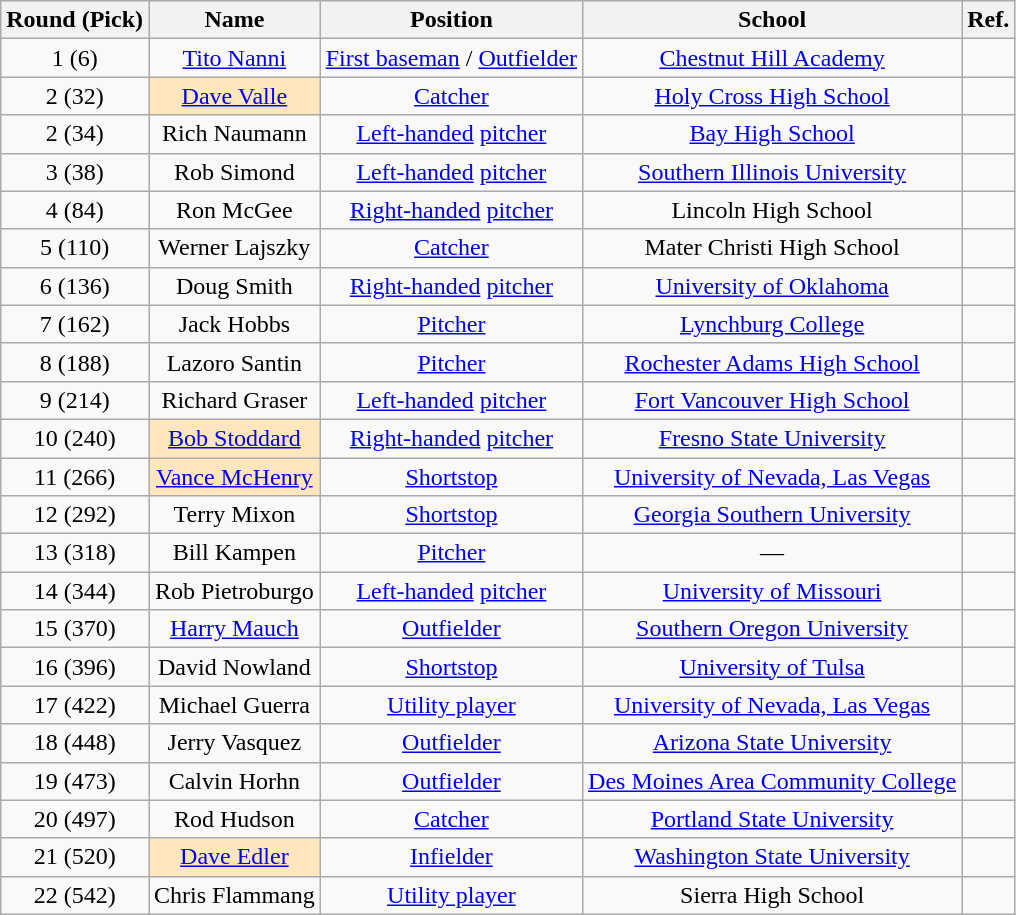<table class="wikitable" style="text-align:center;">
<tr>
<th>Round (Pick)</th>
<th>Name</th>
<th>Position</th>
<th>School</th>
<th>Ref.</th>
</tr>
<tr>
<td>1 (6)</td>
<td><a href='#'>Tito Nanni</a></td>
<td><a href='#'>First baseman</a> / <a href='#'>Outfielder</a></td>
<td><a href='#'>Chestnut Hill Academy</a></td>
<td></td>
</tr>
<tr>
<td>2 (32)</td>
<td style="background-color: #FFE6BD"><a href='#'>Dave Valle</a></td>
<td><a href='#'>Catcher</a></td>
<td><a href='#'>Holy Cross High School</a></td>
<td></td>
</tr>
<tr>
<td>2 (34)</td>
<td>Rich Naumann</td>
<td><a href='#'>Left-handed</a> <a href='#'>pitcher</a></td>
<td><a href='#'>Bay High School</a></td>
<td></td>
</tr>
<tr>
<td>3 (38)</td>
<td>Rob Simond</td>
<td><a href='#'>Left-handed</a> <a href='#'>pitcher</a></td>
<td><a href='#'>Southern Illinois University</a></td>
<td></td>
</tr>
<tr>
<td>4 (84)</td>
<td>Ron McGee</td>
<td><a href='#'>Right-handed</a> <a href='#'>pitcher</a></td>
<td>Lincoln High School</td>
<td></td>
</tr>
<tr>
<td>5 (110)</td>
<td>Werner Lajszky</td>
<td><a href='#'>Catcher</a></td>
<td>Mater Christi High School</td>
<td></td>
</tr>
<tr>
<td>6 (136)</td>
<td>Doug Smith</td>
<td><a href='#'>Right-handed</a> <a href='#'>pitcher</a></td>
<td><a href='#'>University of Oklahoma</a></td>
<td></td>
</tr>
<tr>
<td>7 (162)</td>
<td>Jack Hobbs</td>
<td><a href='#'>Pitcher</a></td>
<td><a href='#'>Lynchburg College</a></td>
<td></td>
</tr>
<tr>
<td>8 (188)</td>
<td>Lazoro Santin</td>
<td><a href='#'>Pitcher</a></td>
<td><a href='#'>Rochester Adams High School</a></td>
<td></td>
</tr>
<tr>
<td>9 (214)</td>
<td>Richard Graser</td>
<td><a href='#'>Left-handed</a> <a href='#'>pitcher</a></td>
<td><a href='#'>Fort Vancouver High School</a></td>
<td></td>
</tr>
<tr>
<td>10 (240)</td>
<td style="background-color: #FFE6BD"><a href='#'>Bob Stoddard</a></td>
<td><a href='#'>Right-handed</a> <a href='#'>pitcher</a></td>
<td><a href='#'>Fresno State University</a></td>
<td></td>
</tr>
<tr>
<td>11 (266)</td>
<td style="background-color: #FFE6BD"><a href='#'>Vance McHenry</a></td>
<td><a href='#'>Shortstop</a></td>
<td><a href='#'>University of Nevada, Las Vegas</a></td>
<td></td>
</tr>
<tr>
<td>12 (292)</td>
<td>Terry Mixon</td>
<td><a href='#'>Shortstop</a></td>
<td><a href='#'>Georgia Southern University</a></td>
<td></td>
</tr>
<tr>
<td>13 (318)</td>
<td>Bill Kampen</td>
<td><a href='#'>Pitcher</a></td>
<td>—</td>
<td></td>
</tr>
<tr>
<td>14 (344)</td>
<td>Rob Pietroburgo</td>
<td><a href='#'>Left-handed</a> <a href='#'>pitcher</a></td>
<td><a href='#'>University of Missouri</a></td>
<td></td>
</tr>
<tr>
<td>15 (370)</td>
<td><a href='#'>Harry Mauch</a></td>
<td><a href='#'>Outfielder</a></td>
<td><a href='#'>Southern Oregon University</a></td>
<td></td>
</tr>
<tr>
<td>16 (396)</td>
<td>David Nowland</td>
<td><a href='#'>Shortstop</a></td>
<td><a href='#'>University of Tulsa</a></td>
<td></td>
</tr>
<tr>
<td>17 (422)</td>
<td>Michael Guerra</td>
<td><a href='#'>Utility player</a></td>
<td><a href='#'>University of Nevada, Las Vegas</a></td>
<td></td>
</tr>
<tr>
<td>18 (448)</td>
<td>Jerry Vasquez</td>
<td><a href='#'>Outfielder</a></td>
<td><a href='#'>Arizona State University</a></td>
<td></td>
</tr>
<tr>
<td>19 (473)</td>
<td>Calvin Horhn</td>
<td><a href='#'>Outfielder</a></td>
<td><a href='#'>Des Moines Area Community College</a></td>
<td></td>
</tr>
<tr>
<td>20 (497)</td>
<td>Rod Hudson</td>
<td><a href='#'>Catcher</a></td>
<td><a href='#'>Portland State University</a></td>
<td></td>
</tr>
<tr>
<td>21 (520)</td>
<td style="background-color: #FFE6BD"><a href='#'>Dave Edler</a></td>
<td><a href='#'>Infielder</a></td>
<td><a href='#'>Washington State University</a></td>
<td></td>
</tr>
<tr>
<td>22 (542)</td>
<td>Chris Flammang</td>
<td><a href='#'>Utility player</a></td>
<td>Sierra High School</td>
<td></td>
</tr>
</table>
